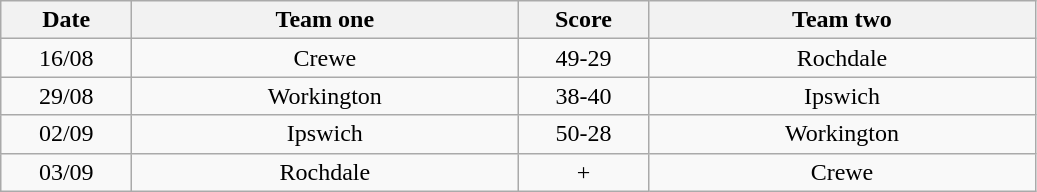<table class="wikitable" style="text-align: center">
<tr>
<th width=80>Date</th>
<th width=250>Team one</th>
<th width=80>Score</th>
<th width=250>Team two</th>
</tr>
<tr>
<td>16/08</td>
<td>Crewe</td>
<td>49-29</td>
<td>Rochdale</td>
</tr>
<tr>
<td>29/08</td>
<td>Workington</td>
<td>38-40</td>
<td>Ipswich</td>
</tr>
<tr>
<td>02/09</td>
<td>Ipswich</td>
<td>50-28</td>
<td>Workington</td>
</tr>
<tr>
<td>03/09</td>
<td>Rochdale</td>
<td>+</td>
<td>Crewe</td>
</tr>
</table>
